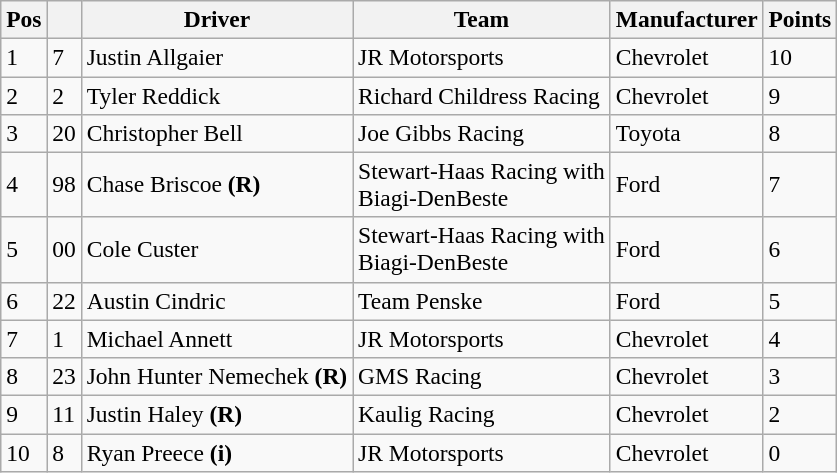<table class="wikitable" style="font-size:98%">
<tr>
<th>Pos</th>
<th></th>
<th>Driver</th>
<th>Team</th>
<th>Manufacturer</th>
<th>Points</th>
</tr>
<tr>
<td>1</td>
<td>7</td>
<td>Justin Allgaier</td>
<td>JR Motorsports</td>
<td>Chevrolet</td>
<td>10</td>
</tr>
<tr>
<td>2</td>
<td>2</td>
<td>Tyler Reddick</td>
<td>Richard Childress Racing</td>
<td>Chevrolet</td>
<td>9</td>
</tr>
<tr>
<td>3</td>
<td>20</td>
<td>Christopher Bell</td>
<td>Joe Gibbs Racing</td>
<td>Toyota</td>
<td>8</td>
</tr>
<tr>
<td>4</td>
<td>98</td>
<td>Chase Briscoe <strong>(R)</strong></td>
<td>Stewart-Haas Racing with<br>Biagi-DenBeste</td>
<td>Ford</td>
<td>7</td>
</tr>
<tr>
<td>5</td>
<td>00</td>
<td>Cole Custer</td>
<td>Stewart-Haas Racing with<br>Biagi-DenBeste</td>
<td>Ford</td>
<td>6</td>
</tr>
<tr>
<td>6</td>
<td>22</td>
<td>Austin Cindric</td>
<td>Team Penske</td>
<td>Ford</td>
<td>5</td>
</tr>
<tr>
<td>7</td>
<td>1</td>
<td>Michael Annett</td>
<td>JR Motorsports</td>
<td>Chevrolet</td>
<td>4</td>
</tr>
<tr>
<td>8</td>
<td>23</td>
<td>John Hunter Nemechek <strong>(R)</strong></td>
<td>GMS Racing</td>
<td>Chevrolet</td>
<td>3</td>
</tr>
<tr>
<td>9</td>
<td>11</td>
<td>Justin Haley <strong>(R)</strong></td>
<td>Kaulig Racing</td>
<td>Chevrolet</td>
<td>2</td>
</tr>
<tr>
<td>10</td>
<td>8</td>
<td>Ryan Preece <strong>(i)</strong></td>
<td>JR Motorsports</td>
<td>Chevrolet</td>
<td>0</td>
</tr>
</table>
